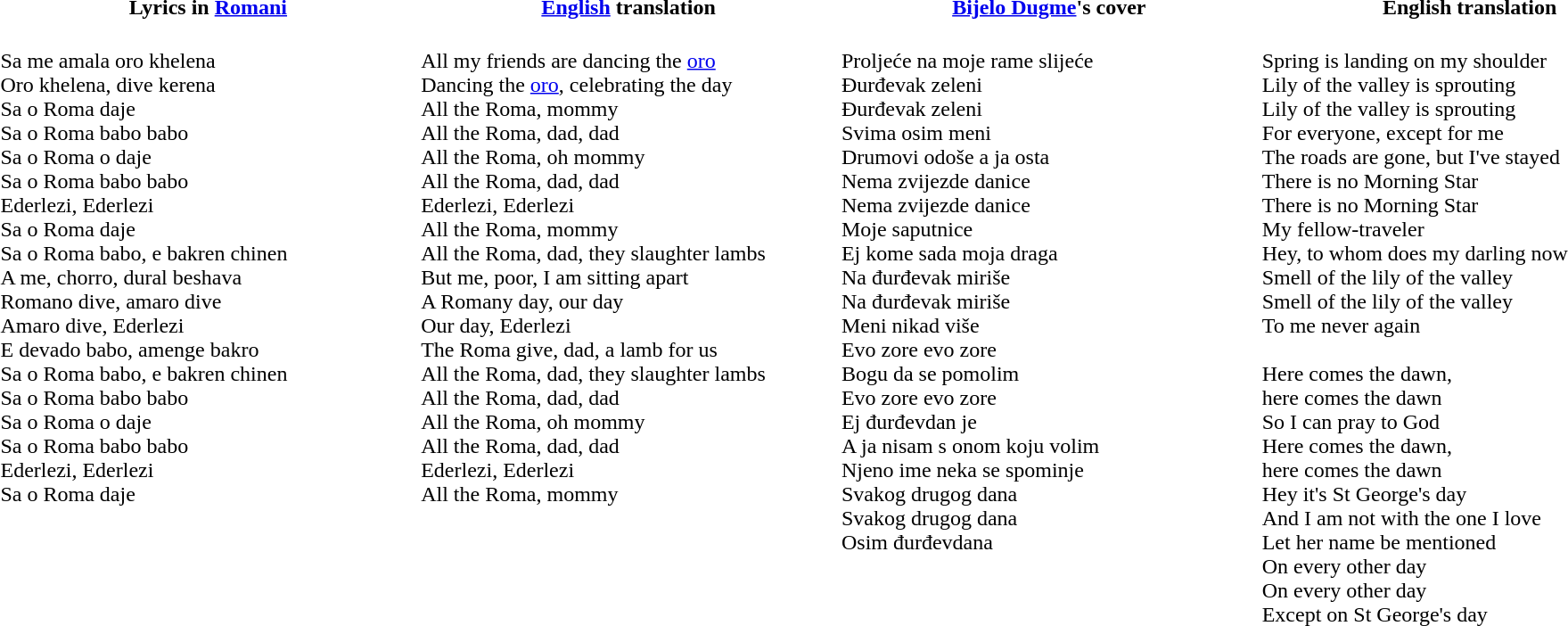<table valign="top" width="100%">
<tr>
<th>Lyrics in <a href='#'>Romani</a></th>
<th><a href='#'>English</a> translation</th>
<th><a href='#'>Bijelo Dugme</a>'s cover</th>
<th>English translation</th>
<th></th>
</tr>
<tr>
<td width="25%" valign="top"><br>Sa me amala oro khelena<br>
Oro khelena, dive kerena<br>
Sa o Roma daje<br>
Sa o Roma babo babo<br>
Sa o Roma o daje<br>
Sa o Roma babo babo<br>
Ederlezi, Ederlezi<br>
Sa o Roma daje<br>Sa o Roma babo, e bakren chinen<br>
A me, chorro, dural beshava<br>
Romano dive, amaro dive<br>
Amaro dive, Ederlezi<br>E devado babo, amenge bakro<br>
Sa o Roma babo, e bakren chinen<br>
Sa o Roma babo babo<br> 
Sa o Roma o daje<br>
Sa o Roma babo babo<br>
Ederlezi, Ederlezi<br>
Sa o Roma daje<br></td>
<td width="25%" valign="top"><br>All my friends are dancing the <a href='#'>oro</a><br>
Dancing the <a href='#'>oro</a>, celebrating the day<br>
All the Roma, mommy<br>
All the Roma, dad, dad<br>
All the Roma, oh mommy<br>
All the Roma, dad, dad<br>
Ederlezi, Ederlezi<br>
All the Roma, mommy<br>All the Roma, dad, they slaughter lambs<br>
But me, poor, I am sitting apart<br>
A Romany day, our day<br>
Our day, Ederlezi<br>The Roma give, dad, a lamb for us<br>
All the Roma, dad, they slaughter lambs<br>
All the Roma, dad, dad <br>
All the Roma, oh mommy<br>
All the Roma, dad, dad<br>
Ederlezi, Ederlezi<br>
All the Roma, mommy<br></td>
<td width="25%" valign="top"><br>Proljeće na moje rame slijeće<br>
Đurđevak zeleni<br>
Đurđevak zeleni<br>
Svima osim meni<br>Drumovi odoše a ja osta<br>
Nema zvijezde danice<br>
Nema zvijezde danice<br>
Moje saputnice<br>Ej kome sada moja draga<br>
Na đurđevak miriše<br>
Na đurđevak miriše<br>
Meni nikad više<br>Evo zore evo zore<br>
Bogu da se pomolim<br>
Evo zore evo zore<br>
Ej đurđevdan je<br>
A ja nisam s onom koju volim<br>Njeno ime neka se spominje<br>
Svakog drugog dana<br>
Svakog drugog dana<br>
Osim đurđevdana<br></td>
<td width="25%" valign="top"><br>Spring is landing on my shoulder<br>
Lily of the valley is sprouting<br>
Lily of the valley is sprouting<br>
For everyone, except for me<br>The roads are gone, but I've stayed<br>
There is no Morning Star<br>
There is no Morning Star<br>
My fellow-traveler<br>Hey, to whom does my darling now<br>
Smell of the lily of the valley<br>
Smell of the lily of the valley<br>
To me never again<br><br>Here comes the dawn,<br>
here comes the dawn<br>
So I can pray to God<br>
Here comes the dawn,<br>
here comes the dawn<br>
Hey it's St George's day<br>
And I am not with the one I love<br>Let her name be mentioned<br>
On every other day<br>
On every other day<br>
Except on St George's day<br></td>
</tr>
</table>
